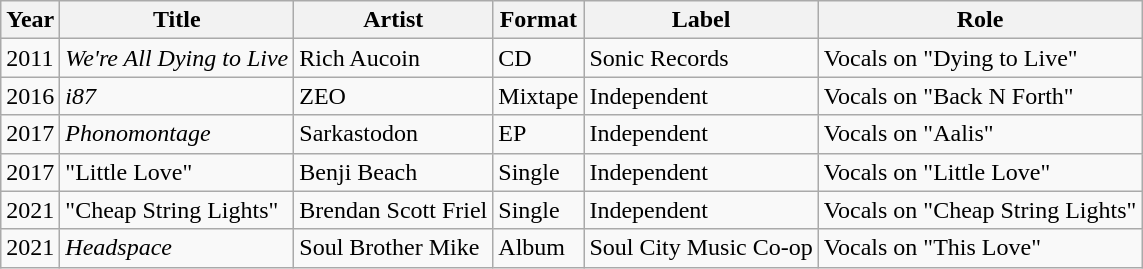<table class="wikitable">
<tr>
<th>Year</th>
<th>Title</th>
<th>Artist</th>
<th>Format</th>
<th>Label</th>
<th>Role</th>
</tr>
<tr>
<td>2011</td>
<td><em>We're All Dying to Live</em></td>
<td>Rich Aucoin</td>
<td>CD</td>
<td>Sonic Records</td>
<td>Vocals on "Dying to Live"</td>
</tr>
<tr>
<td>2016</td>
<td><em>i87</em></td>
<td>ZEO</td>
<td>Mixtape</td>
<td>Independent</td>
<td>Vocals on "Back N Forth"</td>
</tr>
<tr>
<td>2017</td>
<td><em>Phonomontage</em></td>
<td>Sarkastodon</td>
<td>EP</td>
<td>Independent</td>
<td>Vocals on "Aalis"</td>
</tr>
<tr>
<td>2017</td>
<td>"Little Love"</td>
<td>Benji Beach</td>
<td>Single</td>
<td>Independent</td>
<td>Vocals on "Little Love"</td>
</tr>
<tr>
<td>2021</td>
<td>"Cheap String Lights"</td>
<td>Brendan Scott Friel</td>
<td>Single</td>
<td>Independent</td>
<td>Vocals on "Cheap String Lights"</td>
</tr>
<tr>
<td>2021</td>
<td><em>Headspace</em></td>
<td>Soul Brother Mike</td>
<td>Album</td>
<td>Soul City Music Co-op</td>
<td>Vocals on "This Love"</td>
</tr>
</table>
